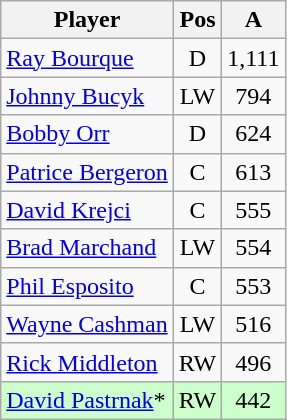<table class="wikitable" style="text-align:center;">
<tr>
<th>Player</th>
<th>Pos</th>
<th>A</th>
</tr>
<tr>
<td style="text-align:left;"><a href='#'>Ray Bourque</a></td>
<td>D</td>
<td>1,111</td>
</tr>
<tr>
<td style="text-align:left;"><a href='#'>Johnny Bucyk</a></td>
<td>LW</td>
<td>794</td>
</tr>
<tr>
<td style="text-align:left;"><a href='#'>Bobby Orr</a></td>
<td>D</td>
<td>624</td>
</tr>
<tr>
<td style="text-align:left;"><a href='#'>Patrice Bergeron</a></td>
<td>C</td>
<td>613</td>
</tr>
<tr>
<td style="text-align:left;"><a href='#'>David Krejci</a></td>
<td>C</td>
<td>555</td>
</tr>
<tr>
<td style="text-align:left;"><a href='#'>Brad Marchand</a></td>
<td>LW</td>
<td>554</td>
</tr>
<tr>
<td style="text-align:left;"><a href='#'>Phil Esposito</a></td>
<td>C</td>
<td>553</td>
</tr>
<tr>
<td style="text-align:left;"><a href='#'>Wayne Cashman</a></td>
<td>LW</td>
<td>516</td>
</tr>
<tr>
<td style="text-align:left;"><a href='#'>Rick Middleton</a></td>
<td>RW</td>
<td>496</td>
</tr>
<tr style="background:#cfc;">
<td style="text-align:left;"><a href='#'>David Pastrnak</a>*</td>
<td>RW</td>
<td>442</td>
</tr>
</table>
